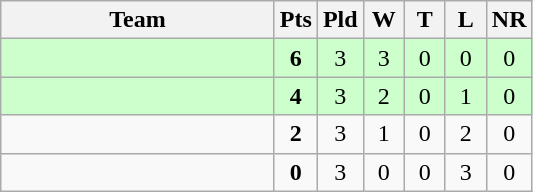<table class="wikitable" style="text-align:center;">
<tr>
<th width=175>Team</th>
<th width=20 abbr="Points">Pts</th>
<th width=20 abbr="Played">Pld</th>
<th width=20 abbr="Won">W</th>
<th width=20 abbr="Tied">T</th>
<th width=20 abbr="Lost">L</th>
<th width=20 abbr="No result">NR</th>
</tr>
<tr style="background:#ccffcc;">
<td style="text-align:left;"></td>
<td><strong>6</strong></td>
<td>3</td>
<td>3</td>
<td>0</td>
<td>0</td>
<td>0</td>
</tr>
<tr style="background:#ccffcc;">
<td style="text-align:left;"></td>
<td><strong>4</strong></td>
<td>3</td>
<td>2</td>
<td>0</td>
<td>1</td>
<td>0</td>
</tr>
<tr style="background:#f9f9f9;">
<td style="text-align:left;"></td>
<td><strong>2</strong></td>
<td>3</td>
<td>1</td>
<td>0</td>
<td>2</td>
<td>0</td>
</tr>
<tr style="background:#f9f9f9;">
<td style="text-align:left;"></td>
<td><strong>0</strong></td>
<td>3</td>
<td>0</td>
<td>0</td>
<td>3</td>
<td>0</td>
</tr>
</table>
